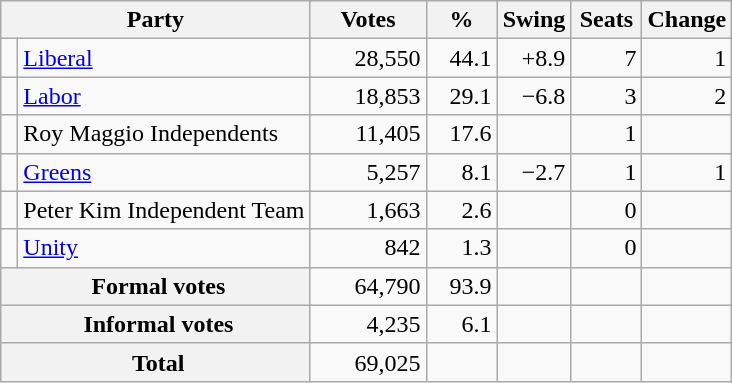<table class="wikitable" style="text-align:right; margin-bottom:0">
<tr>
<th style="width:10px" colspan=3>Party</th>
<th style="width:70px;">Votes</th>
<th style="width:40px;">%</th>
<th style="width:40px;">Swing</th>
<th style="width:40px;">Seats</th>
<th style="width:40px;">Change</th>
</tr>
<tr>
<td> </td>
<td style="text-align:left;" colspan="2"><a href='#'>Liberal</a></td>
<td>28,550</td>
<td>44.1</td>
<td>+8.9</td>
<td>7</td>
<td> 1</td>
</tr>
<tr>
<td> </td>
<td style="text-align:left;" colspan="2"><a href='#'>Labor</a></td>
<td>18,853</td>
<td>29.1</td>
<td>−6.8</td>
<td>3</td>
<td> 2</td>
</tr>
<tr>
<td> </td>
<td style="text-align:left;" colspan="2">Roy Maggio Independents</td>
<td>11,405</td>
<td>17.6</td>
<td></td>
<td>1</td>
<td></td>
</tr>
<tr>
<td> </td>
<td style="text-align:left;" colspan="2"><a href='#'>Greens</a></td>
<td>5,257</td>
<td>8.1</td>
<td>−2.7</td>
<td>1</td>
<td> 1</td>
</tr>
<tr>
<td> </td>
<td style="text-align:left;" colspan="2">Peter Kim Independent Team</td>
<td>1,663</td>
<td>2.6</td>
<td></td>
<td>0</td>
<td></td>
</tr>
<tr>
<td> </td>
<td style="text-align:left;" colspan="2"><a href='#'>Unity</a></td>
<td>842</td>
<td>1.3</td>
<td></td>
<td>0</td>
<td></td>
</tr>
<tr>
<th colspan="3" rowspan="1"> Formal votes</th>
<td>64,790</td>
<td>93.9</td>
<td></td>
<td></td>
<td></td>
</tr>
<tr>
<th colspan="3" rowspan="1"> Informal votes</th>
<td>4,235</td>
<td>6.1</td>
<td></td>
<td></td>
<td></td>
</tr>
<tr>
<th colspan="3" rowspan="1"> <strong>Total </strong></th>
<td>69,025</td>
<td></td>
<td></td>
<td></td>
<td></td>
</tr>
</table>
